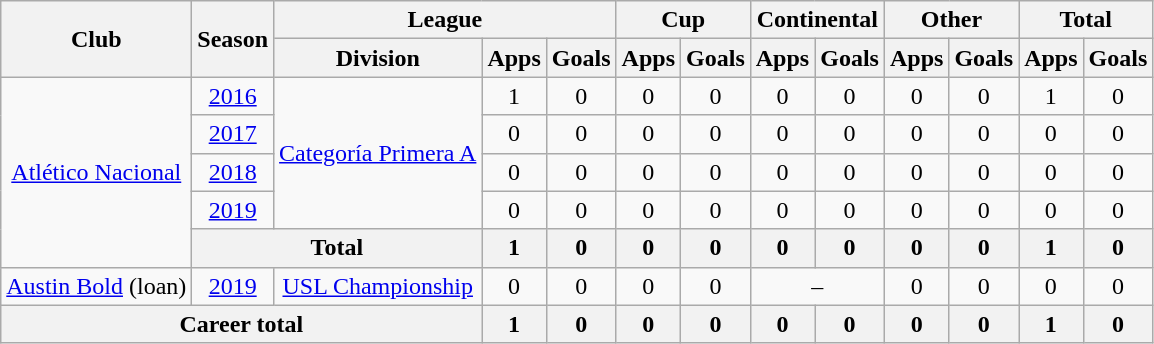<table class="wikitable" style="text-align: center">
<tr>
<th rowspan="2">Club</th>
<th rowspan="2">Season</th>
<th colspan="3">League</th>
<th colspan="2">Cup</th>
<th colspan="2">Continental</th>
<th colspan="2">Other</th>
<th colspan="2">Total</th>
</tr>
<tr>
<th>Division</th>
<th>Apps</th>
<th>Goals</th>
<th>Apps</th>
<th>Goals</th>
<th>Apps</th>
<th>Goals</th>
<th>Apps</th>
<th>Goals</th>
<th>Apps</th>
<th>Goals</th>
</tr>
<tr>
<td rowspan="5"><a href='#'>Atlético Nacional</a></td>
<td><a href='#'>2016</a></td>
<td rowspan="4"><a href='#'>Categoría Primera A</a></td>
<td>1</td>
<td>0</td>
<td>0</td>
<td>0</td>
<td>0</td>
<td>0</td>
<td>0</td>
<td>0</td>
<td>1</td>
<td>0</td>
</tr>
<tr>
<td><a href='#'>2017</a></td>
<td>0</td>
<td>0</td>
<td>0</td>
<td>0</td>
<td>0</td>
<td>0</td>
<td>0</td>
<td>0</td>
<td>0</td>
<td>0</td>
</tr>
<tr>
<td><a href='#'>2018</a></td>
<td>0</td>
<td>0</td>
<td>0</td>
<td>0</td>
<td>0</td>
<td>0</td>
<td>0</td>
<td>0</td>
<td>0</td>
<td>0</td>
</tr>
<tr>
<td><a href='#'>2019</a></td>
<td>0</td>
<td>0</td>
<td>0</td>
<td>0</td>
<td>0</td>
<td>0</td>
<td>0</td>
<td>0</td>
<td>0</td>
<td>0</td>
</tr>
<tr>
<th colspan="2"><strong>Total</strong></th>
<th>1</th>
<th>0</th>
<th>0</th>
<th>0</th>
<th>0</th>
<th>0</th>
<th>0</th>
<th>0</th>
<th>1</th>
<th>0</th>
</tr>
<tr>
<td><a href='#'>Austin Bold</a> (loan)</td>
<td><a href='#'>2019</a></td>
<td><a href='#'>USL Championship</a></td>
<td>0</td>
<td>0</td>
<td>0</td>
<td>0</td>
<td colspan="2">–</td>
<td>0</td>
<td>0</td>
<td>0</td>
<td>0</td>
</tr>
<tr>
<th colspan="3"><strong>Career total</strong></th>
<th>1</th>
<th>0</th>
<th>0</th>
<th>0</th>
<th>0</th>
<th>0</th>
<th>0</th>
<th>0</th>
<th>1</th>
<th>0</th>
</tr>
</table>
